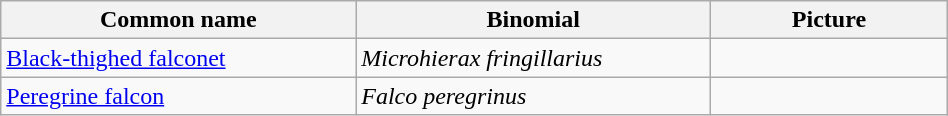<table width=50% class="wikitable">
<tr>
<th width=30%>Common name</th>
<th width=30%>Binomial</th>
<th width=20%>Picture</th>
</tr>
<tr>
<td><a href='#'>Black-thighed falconet</a></td>
<td><em>Microhierax fringillarius</em></td>
<td></td>
</tr>
<tr>
<td><a href='#'>Peregrine falcon</a></td>
<td><em>Falco peregrinus</em></td>
<td></td>
</tr>
</table>
